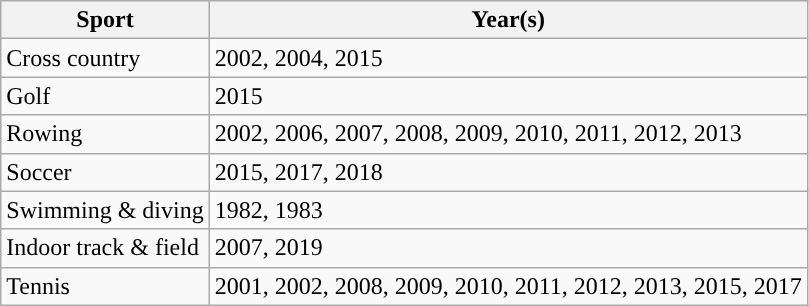<table class="wikitable">
<tr>
<th>Sport</th>
<th>Year(s)</th>
</tr>
<tr>
<td>Cross country</td>
<td>2002, 2004, 2015</td>
</tr>
<tr>
<td>Golf</td>
<td>2015</td>
</tr>
<tr>
<td>Rowing</td>
<td>2002, 2006, 2007, 2008, 2009, 2010, 2011, 2012, 2013</td>
</tr>
<tr>
<td>Soccer</td>
<td>2015, 2017, 2018</td>
</tr>
<tr>
<td>Swimming & diving</td>
<td>1982, 1983</td>
</tr>
<tr>
<td>Indoor track & field</td>
<td>2007, 2019</td>
</tr>
<tr>
<td>Tennis</td>
<td>2001, 2002, 2008, 2009, 2010, 2011, 2012, 2013, 2015, 2017</td>
</tr>
</table>
